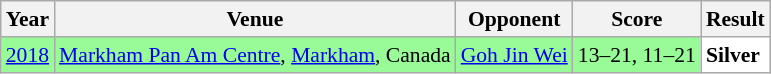<table class="sortable wikitable" style="font-size: 90%;">
<tr>
<th>Year</th>
<th>Venue</th>
<th>Opponent</th>
<th>Score</th>
<th>Result</th>
</tr>
<tr style="background:#98FB98">
<td align="center"><a href='#'>2018</a></td>
<td align="left"><a href='#'>Markham Pan Am Centre</a>, <a href='#'>Markham</a>, Canada</td>
<td align="left"> <a href='#'>Goh Jin Wei</a></td>
<td align="left">13–21, 11–21</td>
<td style="text-align:left; background:white"> <strong>Silver</strong></td>
</tr>
</table>
